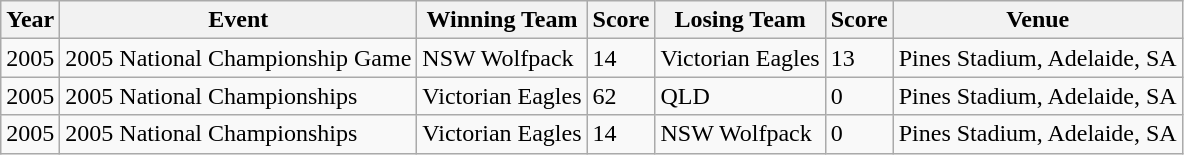<table class="wikitable">
<tr>
<th>Year</th>
<th>Event</th>
<th>Winning Team</th>
<th>Score</th>
<th>Losing Team</th>
<th>Score</th>
<th>Venue</th>
</tr>
<tr>
<td>2005</td>
<td>2005 National Championship Game</td>
<td>NSW Wolfpack</td>
<td>14</td>
<td>Victorian Eagles</td>
<td>13</td>
<td>Pines Stadium, Adelaide, SA</td>
</tr>
<tr>
<td>2005</td>
<td>2005 National Championships</td>
<td>Victorian Eagles</td>
<td>62</td>
<td>QLD</td>
<td>0</td>
<td>Pines Stadium, Adelaide, SA</td>
</tr>
<tr>
<td>2005</td>
<td>2005 National Championships</td>
<td>Victorian Eagles</td>
<td>14</td>
<td>NSW Wolfpack</td>
<td>0</td>
<td>Pines Stadium, Adelaide, SA</td>
</tr>
</table>
